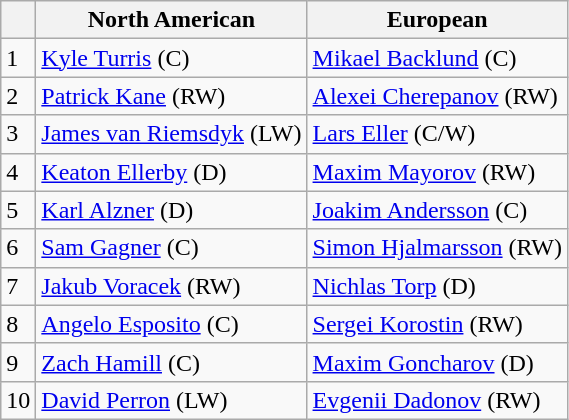<table class="wikitable">
<tr>
<th></th>
<th>North American</th>
<th>European</th>
</tr>
<tr>
<td>1</td>
<td> <a href='#'>Kyle Turris</a> (C)</td>
<td> <a href='#'>Mikael Backlund</a> (C)</td>
</tr>
<tr>
<td>2</td>
<td> <a href='#'>Patrick Kane</a> (RW)</td>
<td> <a href='#'>Alexei Cherepanov</a> (RW)</td>
</tr>
<tr>
<td>3</td>
<td> <a href='#'>James van Riemsdyk</a> (LW)</td>
<td> <a href='#'>Lars Eller</a> (C/W)</td>
</tr>
<tr>
<td>4</td>
<td> <a href='#'>Keaton Ellerby</a> (D)</td>
<td> <a href='#'>Maxim Mayorov</a> (RW)</td>
</tr>
<tr>
<td>5</td>
<td> <a href='#'>Karl Alzner</a> (D)</td>
<td> <a href='#'>Joakim Andersson</a> (C)</td>
</tr>
<tr>
<td>6</td>
<td> <a href='#'>Sam Gagner</a> (C)</td>
<td> <a href='#'>Simon Hjalmarsson</a> (RW)</td>
</tr>
<tr>
<td>7</td>
<td> <a href='#'>Jakub Voracek</a> (RW)</td>
<td> <a href='#'>Nichlas Torp</a> (D)</td>
</tr>
<tr>
<td>8</td>
<td> <a href='#'>Angelo Esposito</a> (C)</td>
<td> <a href='#'>Sergei Korostin</a> (RW)</td>
</tr>
<tr>
<td>9</td>
<td> <a href='#'>Zach Hamill</a> (C)</td>
<td> <a href='#'>Maxim Goncharov</a> (D)</td>
</tr>
<tr>
<td>10</td>
<td> <a href='#'>David Perron</a> (LW)</td>
<td> <a href='#'>Evgenii Dadonov</a> (RW)</td>
</tr>
</table>
